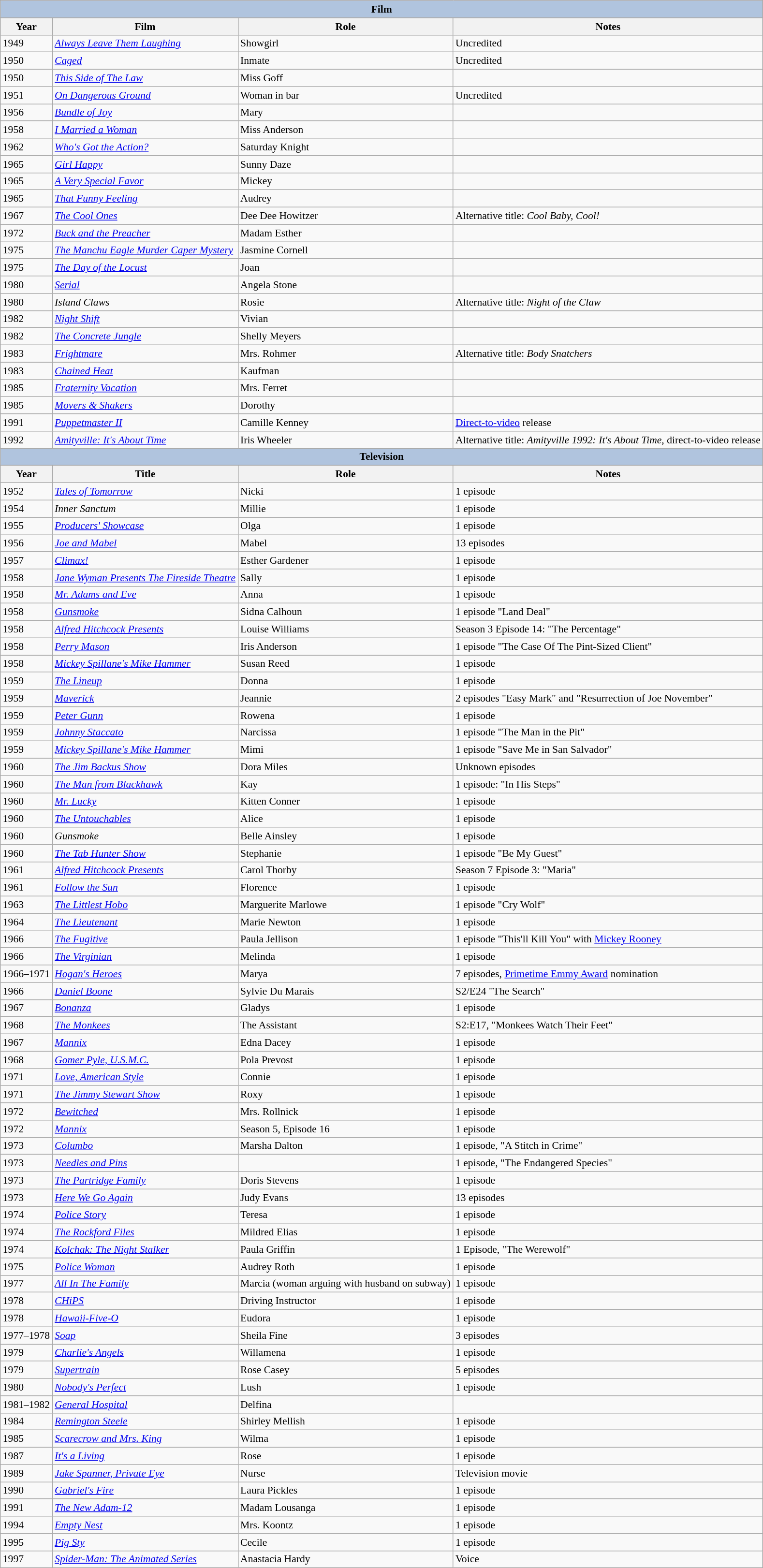<table class="wikitable" style="font-size: 90%;">
<tr>
<th colspan="4" style="background: LightSteelBlue;">Film</th>
</tr>
<tr>
<th>Year</th>
<th>Film</th>
<th>Role</th>
<th>Notes</th>
</tr>
<tr>
<td>1949</td>
<td><em><a href='#'>Always Leave Them Laughing</a></em></td>
<td>Showgirl</td>
<td>Uncredited</td>
</tr>
<tr>
<td>1950</td>
<td><em><a href='#'>Caged</a></em></td>
<td>Inmate</td>
<td>Uncredited</td>
</tr>
<tr>
<td>1950</td>
<td><em><a href='#'>This Side of The Law</a></em></td>
<td>Miss Goff</td>
<td></td>
</tr>
<tr>
<td>1951</td>
<td><em><a href='#'>On Dangerous Ground</a></em></td>
<td>Woman in bar</td>
<td>Uncredited</td>
</tr>
<tr>
<td>1956</td>
<td><em><a href='#'>Bundle of Joy</a></em></td>
<td>Mary</td>
<td></td>
</tr>
<tr>
<td>1958</td>
<td><em><a href='#'>I Married a Woman</a></em></td>
<td>Miss Anderson</td>
<td></td>
</tr>
<tr>
<td>1962</td>
<td><em><a href='#'>Who's Got the Action?</a></em></td>
<td>Saturday Knight</td>
<td></td>
</tr>
<tr>
<td>1965</td>
<td><em><a href='#'>Girl Happy</a></em></td>
<td>Sunny Daze</td>
<td></td>
</tr>
<tr>
<td>1965</td>
<td><em><a href='#'>A Very Special Favor</a></em></td>
<td>Mickey</td>
<td></td>
</tr>
<tr>
<td>1965</td>
<td><em><a href='#'>That Funny Feeling</a></em></td>
<td>Audrey</td>
<td></td>
</tr>
<tr>
<td>1967</td>
<td><em><a href='#'>The Cool Ones</a></em></td>
<td>Dee Dee Howitzer</td>
<td>Alternative title: <em>Cool Baby, Cool!</em></td>
</tr>
<tr>
<td>1972</td>
<td><em><a href='#'>Buck and the Preacher</a></em></td>
<td>Madam Esther</td>
<td></td>
</tr>
<tr>
<td>1975</td>
<td><em><a href='#'>The Manchu Eagle Murder Caper Mystery</a></em></td>
<td>Jasmine Cornell</td>
<td></td>
</tr>
<tr>
<td>1975</td>
<td><em><a href='#'>The Day of the Locust</a></em></td>
<td>Joan</td>
<td></td>
</tr>
<tr>
<td>1980</td>
<td><em><a href='#'>Serial</a></em></td>
<td>Angela Stone</td>
<td></td>
</tr>
<tr>
<td>1980</td>
<td><em>Island Claws</em></td>
<td>Rosie</td>
<td>Alternative title: <em>Night of the Claw</em></td>
</tr>
<tr>
<td>1982</td>
<td><em><a href='#'>Night Shift</a></em></td>
<td>Vivian</td>
<td></td>
</tr>
<tr>
<td>1982</td>
<td><em><a href='#'>The Concrete Jungle</a></em></td>
<td>Shelly Meyers</td>
<td></td>
</tr>
<tr>
<td>1983</td>
<td><em><a href='#'>Frightmare</a></em></td>
<td>Mrs. Rohmer</td>
<td>Alternative title: <em>Body Snatchers</em></td>
</tr>
<tr>
<td>1983</td>
<td><em><a href='#'>Chained Heat</a></em></td>
<td>Kaufman</td>
<td></td>
</tr>
<tr>
<td>1985</td>
<td><em><a href='#'>Fraternity Vacation</a></em></td>
<td>Mrs. Ferret</td>
<td></td>
</tr>
<tr>
<td>1985</td>
<td><em><a href='#'>Movers & Shakers</a></em></td>
<td>Dorothy</td>
<td></td>
</tr>
<tr>
<td>1991</td>
<td><em><a href='#'>Puppetmaster II</a></em></td>
<td>Camille Kenney</td>
<td><a href='#'>Direct-to-video</a> release</td>
</tr>
<tr>
<td>1992</td>
<td><em><a href='#'>Amityville: It's About Time</a></em></td>
<td>Iris Wheeler</td>
<td>Alternative title: <em>Amityville 1992: It's About Time</em>, direct-to-video release</td>
</tr>
<tr>
</tr>
<tr>
<th colspan="4" style="background: LightSteelBlue;">Television</th>
</tr>
<tr>
<th>Year</th>
<th>Title</th>
<th>Role</th>
<th>Notes</th>
</tr>
<tr>
<td>1952</td>
<td><em><a href='#'>Tales of Tomorrow</a></em></td>
<td>Nicki</td>
<td>1 episode</td>
</tr>
<tr>
<td>1954</td>
<td><em>Inner Sanctum</em></td>
<td>Millie</td>
<td>1 episode</td>
</tr>
<tr>
<td>1955</td>
<td><em><a href='#'>Producers' Showcase</a></em></td>
<td>Olga</td>
<td>1 episode</td>
</tr>
<tr>
<td>1956</td>
<td><em><a href='#'>Joe and Mabel</a></em></td>
<td>Mabel</td>
<td>13 episodes</td>
</tr>
<tr>
<td>1957</td>
<td><em><a href='#'>Climax!</a></em></td>
<td>Esther Gardener</td>
<td>1 episode</td>
</tr>
<tr>
<td>1958</td>
<td><em><a href='#'>Jane Wyman Presents The Fireside Theatre</a></em></td>
<td>Sally</td>
<td>1 episode</td>
</tr>
<tr>
<td>1958</td>
<td><em><a href='#'>Mr. Adams and Eve</a></em></td>
<td>Anna</td>
<td>1 episode</td>
</tr>
<tr>
<td>1958</td>
<td><em><a href='#'>Gunsmoke</a></em></td>
<td>Sidna Calhoun</td>
<td>1 episode "Land Deal"</td>
</tr>
<tr>
<td>1958</td>
<td><em><a href='#'>Alfred Hitchcock Presents</a></em></td>
<td>Louise Williams</td>
<td>Season 3 Episode 14: "The Percentage"</td>
</tr>
<tr>
<td>1958</td>
<td><em><a href='#'>Perry Mason</a></em></td>
<td>Iris Anderson</td>
<td>1 episode "The Case Of The Pint-Sized Client"</td>
</tr>
<tr>
<td>1958</td>
<td><em><a href='#'>Mickey Spillane's Mike Hammer</a></em></td>
<td>Susan Reed</td>
<td>1 episode</td>
</tr>
<tr>
<td>1959</td>
<td><em><a href='#'>The Lineup</a></em></td>
<td>Donna</td>
<td>1 episode</td>
</tr>
<tr>
<td>1959</td>
<td><em><a href='#'>Maverick</a></em></td>
<td>Jeannie</td>
<td>2 episodes "Easy Mark" and "Resurrection of Joe November"</td>
</tr>
<tr>
<td>1959</td>
<td><em><a href='#'>Peter Gunn</a></em></td>
<td>Rowena</td>
<td>1 episode</td>
</tr>
<tr>
<td>1959</td>
<td><em><a href='#'>Johnny Staccato</a></em></td>
<td>Narcissa</td>
<td>1 episode "The Man in the Pit"</td>
</tr>
<tr>
<td>1959</td>
<td><em><a href='#'>Mickey Spillane's Mike Hammer</a></em></td>
<td>Mimi</td>
<td>1 episode "Save Me in San Salvador"</td>
</tr>
<tr>
<td>1960</td>
<td><em><a href='#'>The Jim Backus Show</a></em></td>
<td>Dora Miles</td>
<td>Unknown episodes</td>
</tr>
<tr>
<td>1960</td>
<td><em><a href='#'>The Man from Blackhawk</a></em></td>
<td>Kay</td>
<td>1 episode: "In His Steps"</td>
</tr>
<tr>
<td>1960</td>
<td><em><a href='#'>Mr. Lucky</a></em></td>
<td>Kitten Conner</td>
<td>1 episode</td>
</tr>
<tr>
<td>1960</td>
<td><em><a href='#'>The Untouchables</a></em></td>
<td>Alice</td>
<td>1 episode</td>
</tr>
<tr>
<td>1960</td>
<td><em>Gunsmoke</em></td>
<td>Belle Ainsley</td>
<td>1 episode</td>
</tr>
<tr>
<td>1960</td>
<td><em><a href='#'>The Tab Hunter Show</a></em></td>
<td>Stephanie</td>
<td>1 episode "Be My Guest"</td>
</tr>
<tr>
<td>1961</td>
<td><em><a href='#'>Alfred Hitchcock Presents</a></em></td>
<td>Carol Thorby</td>
<td>Season 7 Episode 3: "Maria"</td>
</tr>
<tr>
<td>1961</td>
<td><em><a href='#'>Follow the Sun</a></em></td>
<td>Florence</td>
<td>1 episode</td>
</tr>
<tr>
<td>1963</td>
<td><em><a href='#'>The Littlest Hobo</a></em></td>
<td>Marguerite Marlowe</td>
<td>1 episode "Cry Wolf"</td>
</tr>
<tr>
<td>1964</td>
<td><em><a href='#'>The Lieutenant</a></em></td>
<td>Marie Newton</td>
<td>1 episode</td>
</tr>
<tr>
<td>1966</td>
<td><em><a href='#'>The Fugitive</a></em></td>
<td>Paula Jellison</td>
<td>1 episode "This'll Kill You" with <a href='#'>Mickey Rooney</a></td>
</tr>
<tr>
<td>1966</td>
<td><em><a href='#'>The Virginian</a></em></td>
<td>Melinda</td>
<td>1 episode</td>
</tr>
<tr>
<td>1966–1971</td>
<td><em><a href='#'>Hogan's Heroes</a></em></td>
<td>Marya</td>
<td>7 episodes, <a href='#'>Primetime Emmy Award</a> nomination</td>
</tr>
<tr>
<td>1966</td>
<td><em><a href='#'>Daniel Boone</a></em></td>
<td>Sylvie Du Marais</td>
<td>S2/E24 "The Search"</td>
</tr>
<tr>
<td>1967</td>
<td><em><a href='#'>Bonanza</a></em></td>
<td>Gladys</td>
<td>1 episode</td>
</tr>
<tr>
<td>1968</td>
<td><em><a href='#'>The Monkees</a></em></td>
<td>The Assistant</td>
<td>S2:E17, "Monkees Watch Their Feet"</td>
</tr>
<tr>
<td>1967</td>
<td><em><a href='#'>Mannix</a></em></td>
<td>Edna Dacey</td>
<td>1 episode</td>
</tr>
<tr>
<td>1968</td>
<td><em><a href='#'>Gomer Pyle, U.S.M.C.</a></em></td>
<td>Pola Prevost</td>
<td>1 episode</td>
</tr>
<tr>
<td>1971</td>
<td><em><a href='#'>Love, American Style</a></em></td>
<td>Connie</td>
<td>1 episode</td>
</tr>
<tr>
<td>1971</td>
<td><em><a href='#'>The Jimmy Stewart Show</a></em></td>
<td>Roxy</td>
<td>1 episode</td>
</tr>
<tr>
<td>1972</td>
<td><em><a href='#'>Bewitched</a></em></td>
<td>Mrs. Rollnick</td>
<td>1 episode</td>
</tr>
<tr>
<td>1972</td>
<td><em><a href='#'>Mannix</a></em></td>
<td>Season 5, Episode 16</td>
<td>1 episode</td>
</tr>
<tr>
<td>1973</td>
<td><em><a href='#'>Columbo</a></em></td>
<td>Marsha Dalton</td>
<td>1 episode, "A Stitch in Crime"</td>
</tr>
<tr>
<td>1973</td>
<td><em><a href='#'>Needles and Pins</a></em></td>
<td></td>
<td>1 episode, "The Endangered Species"</td>
</tr>
<tr>
<td>1973</td>
<td><em><a href='#'>The Partridge Family</a></em></td>
<td>Doris Stevens</td>
<td>1 episode</td>
</tr>
<tr>
<td>1973</td>
<td><em><a href='#'>Here We Go Again</a></em></td>
<td>Judy Evans</td>
<td>13 episodes</td>
</tr>
<tr>
<td>1974</td>
<td><em><a href='#'>Police Story</a></em></td>
<td>Teresa</td>
<td>1 episode</td>
</tr>
<tr>
<td>1974</td>
<td><em><a href='#'>The Rockford Files</a></em></td>
<td>Mildred Elias</td>
<td>1 episode</td>
</tr>
<tr>
<td>1974</td>
<td><em><a href='#'>Kolchak: The Night Stalker</a></em></td>
<td>Paula Griffin</td>
<td>1 Episode, "The Werewolf"</td>
</tr>
<tr>
<td>1975</td>
<td><em><a href='#'>Police Woman</a></em></td>
<td>Audrey Roth</td>
<td>1 episode</td>
</tr>
<tr>
<td>1977</td>
<td><em><a href='#'>All In The Family</a></em></td>
<td>Marcia (woman arguing with husband on subway)</td>
<td>1 episode</td>
</tr>
<tr Also Played Edith's Cousin Amelia in another episode>
<td>1978</td>
<td><em><a href='#'>CHiPS</a></em></td>
<td>Driving Instructor</td>
<td>1 episode</td>
</tr>
<tr>
<td>1978</td>
<td><em><a href='#'>Hawaii-Five-O</a></em></td>
<td>Eudora</td>
<td>1 episode</td>
</tr>
<tr>
<td>1977–1978</td>
<td><em><a href='#'>Soap</a></em></td>
<td>Sheila Fine</td>
<td>3 episodes</td>
</tr>
<tr>
<td>1979</td>
<td><em><a href='#'>Charlie's Angels</a></em></td>
<td>Willamena</td>
<td>1 episode</td>
</tr>
<tr>
<td>1979</td>
<td><em><a href='#'>Supertrain</a></em></td>
<td>Rose Casey</td>
<td>5 episodes</td>
</tr>
<tr>
<td>1980</td>
<td><em><a href='#'>Nobody's Perfect</a></em></td>
<td>Lush</td>
<td>1 episode</td>
</tr>
<tr>
<td>1981–1982</td>
<td><em><a href='#'>General Hospital</a></em></td>
<td>Delfina</td>
<td></td>
</tr>
<tr>
<td>1984</td>
<td><em><a href='#'>Remington Steele</a></em></td>
<td>Shirley Mellish</td>
<td>1 episode</td>
</tr>
<tr>
<td>1985</td>
<td><em><a href='#'>Scarecrow and Mrs. King</a></em></td>
<td>Wilma</td>
<td>1 episode</td>
</tr>
<tr>
<td>1987</td>
<td><em><a href='#'>It's a Living</a></em></td>
<td>Rose</td>
<td>1 episode</td>
</tr>
<tr>
<td>1989</td>
<td><em><a href='#'>Jake Spanner, Private Eye</a></em></td>
<td>Nurse</td>
<td>Television movie</td>
</tr>
<tr>
<td>1990</td>
<td><em><a href='#'>Gabriel's Fire</a></em></td>
<td>Laura Pickles</td>
<td>1 episode</td>
</tr>
<tr>
<td>1991</td>
<td><em><a href='#'>The New Adam-12</a></em></td>
<td>Madam Lousanga</td>
<td>1 episode</td>
</tr>
<tr>
<td>1994</td>
<td><em><a href='#'>Empty Nest</a></em></td>
<td>Mrs. Koontz</td>
<td>1 episode</td>
</tr>
<tr>
<td>1995</td>
<td><em><a href='#'>Pig Sty</a></em></td>
<td>Cecile</td>
<td>1 episode</td>
</tr>
<tr>
<td>1997</td>
<td><em><a href='#'>Spider-Man: The Animated Series</a></em></td>
<td>Anastacia Hardy</td>
<td>Voice</td>
</tr>
</table>
